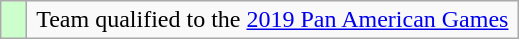<table class="wikitable" style="text-align: center;">
<tr>
<td width=10px bgcolor=#ccffcc></td>
<td width=320px>Team qualified to the <a href='#'>2019 Pan American Games</a></td>
</tr>
</table>
